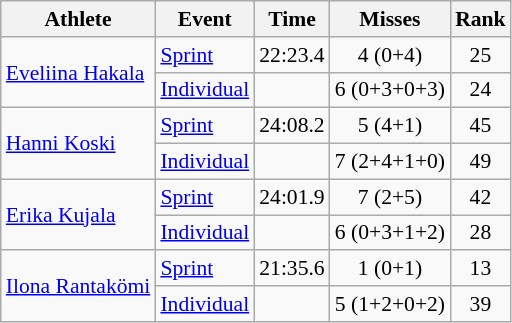<table class="wikitable" style="font-size:90%">
<tr>
<th>Athlete</th>
<th>Event</th>
<th>Time</th>
<th>Misses</th>
<th>Rank</th>
</tr>
<tr align=center>
<td align=left rowspan=2><a href='#'>Eveliina Hakala</a></td>
<td align=left><a href='#'>Sprint</a></td>
<td>22:23.4</td>
<td>4 (0+4)</td>
<td>25</td>
</tr>
<tr align=center>
<td align=left><a href='#'>Individual</a></td>
<td></td>
<td>6 (0+3+0+3)</td>
<td>24</td>
</tr>
<tr align=center>
<td align=left rowspan=2><a href='#'>Hanni Koski</a></td>
<td align=left><a href='#'>Sprint</a></td>
<td>24:08.2</td>
<td>5 (4+1)</td>
<td>45</td>
</tr>
<tr align=center>
<td align=left><a href='#'>Individual</a></td>
<td></td>
<td>7 (2+4+1+0)</td>
<td>49</td>
</tr>
<tr align=center>
<td align=left rowspan=2><a href='#'>Erika Kujala</a></td>
<td align=left><a href='#'>Sprint</a></td>
<td>24:01.9</td>
<td>7 (2+5)</td>
<td>42</td>
</tr>
<tr align=center>
<td align=left><a href='#'>Individual</a></td>
<td></td>
<td>6 (0+3+1+2)</td>
<td>28</td>
</tr>
<tr align=center>
<td align=left rowspan=2><a href='#'>Ilona Rantakömi</a></td>
<td align=left><a href='#'>Sprint</a></td>
<td>21:35.6</td>
<td>1 (0+1)</td>
<td>13</td>
</tr>
<tr align=center>
<td align=left><a href='#'>Individual</a></td>
<td></td>
<td>5 (1+2+0+2)</td>
<td>39</td>
</tr>
</table>
